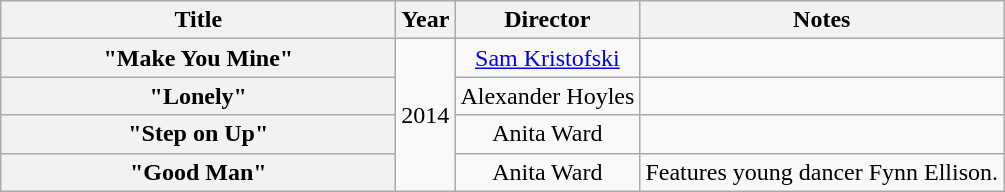<table class="wikitable plainrowheaders" style="text-align:center;" border="1">
<tr>
<th scope="col" style="width:16em;">Title</th>
<th scope="col">Year</th>
<th scope="col">Director</th>
<th scope="col">Notes</th>
</tr>
<tr>
<th scope="row">"Make You Mine"</th>
<td rowspan="5">2014</td>
<td><a href='#'>Sam Kristofski</a></td>
<td></td>
</tr>
<tr>
<th scope="row">"Lonely"</th>
<td>Alexander Hoyles</td>
<td></td>
</tr>
<tr>
<th scope="row">"Step on Up"</th>
<td>Anita Ward</td>
<td></td>
</tr>
<tr>
<th scope="row">"Good Man"</th>
<td>Anita Ward</td>
<td>Features young dancer Fynn Ellison.</td>
</tr>
</table>
